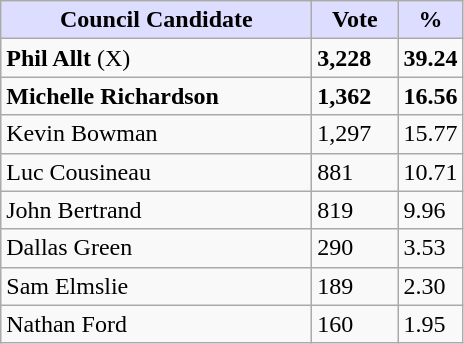<table class="wikitable sortable">
<tr>
<th style="background:#ddf; width:200px;">Council Candidate</th>
<th style="background:#ddf; width:50px;">Vote</th>
<th style="background:#ddf; width:30px;">%</th>
</tr>
<tr>
<td><strong>Phil Allt</strong> (X)</td>
<td><strong>3,228</strong></td>
<td><strong>39.24</strong></td>
</tr>
<tr>
<td><strong>Michelle Richardson</strong></td>
<td><strong>1,362</strong></td>
<td><strong>16.56</strong></td>
</tr>
<tr>
<td>Kevin Bowman</td>
<td>1,297</td>
<td>15.77</td>
</tr>
<tr>
<td>Luc Cousineau</td>
<td>881</td>
<td>10.71</td>
</tr>
<tr>
<td>John Bertrand</td>
<td>819</td>
<td>9.96</td>
</tr>
<tr>
<td>Dallas Green</td>
<td>290</td>
<td>3.53</td>
</tr>
<tr>
<td>Sam Elmslie</td>
<td>189</td>
<td>2.30</td>
</tr>
<tr>
<td>Nathan Ford</td>
<td>160</td>
<td>1.95</td>
</tr>
</table>
